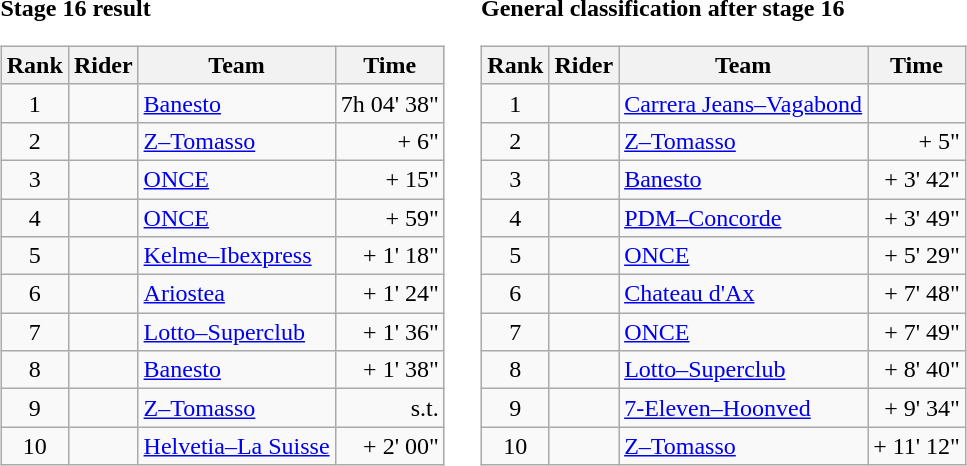<table>
<tr>
<td><strong>Stage 16 result</strong><br><table class="wikitable">
<tr>
<th scope="col">Rank</th>
<th scope="col">Rider</th>
<th scope="col">Team</th>
<th scope="col">Time</th>
</tr>
<tr>
<td style="text-align:center;">1</td>
<td></td>
<td><a href='#'>Banesto</a></td>
<td style="text-align:right;">7h 04' 38"</td>
</tr>
<tr>
<td style="text-align:center;">2</td>
<td></td>
<td><a href='#'>Z–Tomasso</a></td>
<td style="text-align:right;">+ 6"</td>
</tr>
<tr>
<td style="text-align:center;">3</td>
<td></td>
<td><a href='#'>ONCE</a></td>
<td style="text-align:right;">+ 15"</td>
</tr>
<tr>
<td style="text-align:center;">4</td>
<td></td>
<td><a href='#'>ONCE</a></td>
<td style="text-align:right;">+ 59"</td>
</tr>
<tr>
<td style="text-align:center;">5</td>
<td></td>
<td><a href='#'>Kelme–Ibexpress</a></td>
<td style="text-align:right;">+ 1' 18"</td>
</tr>
<tr>
<td style="text-align:center;">6</td>
<td></td>
<td><a href='#'>Ariostea</a></td>
<td style="text-align:right;">+ 1' 24"</td>
</tr>
<tr>
<td style="text-align:center;">7</td>
<td></td>
<td><a href='#'>Lotto–Superclub</a></td>
<td style="text-align:right;">+ 1' 36"</td>
</tr>
<tr>
<td style="text-align:center;">8</td>
<td></td>
<td><a href='#'>Banesto</a></td>
<td style="text-align:right;">+ 1' 38"</td>
</tr>
<tr>
<td style="text-align:center;">9</td>
<td></td>
<td><a href='#'>Z–Tomasso</a></td>
<td align="right">s.t.</td>
</tr>
<tr>
<td style="text-align:center;">10</td>
<td></td>
<td><a href='#'>Helvetia–La Suisse</a></td>
<td style="text-align:right;">+ 2' 00"</td>
</tr>
</table>
</td>
<td></td>
<td><strong>General classification after stage 16</strong><br><table class="wikitable">
<tr>
<th scope="col">Rank</th>
<th scope="col">Rider</th>
<th scope="col">Team</th>
<th scope="col">Time</th>
</tr>
<tr>
<td style="text-align:center;">1</td>
<td> </td>
<td><a href='#'>Carrera Jeans–Vagabond</a></td>
<td style="text-align:right;"></td>
</tr>
<tr>
<td style="text-align:center;">2</td>
<td></td>
<td><a href='#'>Z–Tomasso</a></td>
<td style="text-align:right;">+ 5"</td>
</tr>
<tr>
<td style="text-align:center;">3</td>
<td></td>
<td><a href='#'>Banesto</a></td>
<td style="text-align:right;">+ 3' 42"</td>
</tr>
<tr>
<td style="text-align:center;">4</td>
<td></td>
<td><a href='#'>PDM–Concorde</a></td>
<td style="text-align:right;">+ 3' 49"</td>
</tr>
<tr>
<td style="text-align:center;">5</td>
<td></td>
<td><a href='#'>ONCE</a></td>
<td style="text-align:right;">+ 5' 29"</td>
</tr>
<tr>
<td style="text-align:center;">6</td>
<td></td>
<td><a href='#'>Chateau d'Ax</a></td>
<td style="text-align:right;">+ 7' 48"</td>
</tr>
<tr>
<td style="text-align:center;">7</td>
<td></td>
<td><a href='#'>ONCE</a></td>
<td style="text-align:right;">+ 7' 49"</td>
</tr>
<tr>
<td style="text-align:center;">8</td>
<td></td>
<td><a href='#'>Lotto–Superclub</a></td>
<td style="text-align:right;">+ 8' 40"</td>
</tr>
<tr>
<td style="text-align:center;">9</td>
<td></td>
<td><a href='#'>7-Eleven–Hoonved</a></td>
<td style="text-align:right;">+ 9' 34"</td>
</tr>
<tr>
<td style="text-align:center;">10</td>
<td></td>
<td><a href='#'>Z–Tomasso</a></td>
<td style="text-align:right;">+ 11' 12"</td>
</tr>
</table>
</td>
</tr>
</table>
